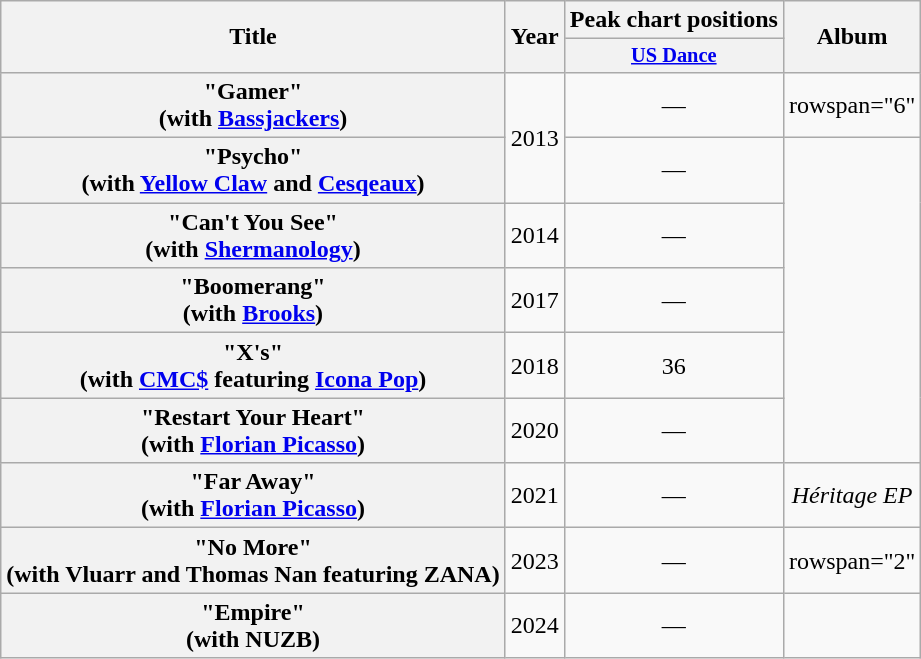<table class="wikitable plainrowheaders" style="text-align:center;">
<tr>
<th rowspan="2">Title</th>
<th rowspan="2">Year</th>
<th>Peak chart positions</th>
<th rowspan="2">Album</th>
</tr>
<tr>
<th scope="col" style="font-size:85%;"><a href='#'>US Dance</a><br></th>
</tr>
<tr>
<th scope="row">"Gamer"<br><span>(with <a href='#'>Bassjackers</a>)</span></th>
<td rowspan="2">2013</td>
<td>―</td>
<td>rowspan="6" </td>
</tr>
<tr>
<th scope="row">"Psycho"<br><span>(with <a href='#'>Yellow Claw</a> and <a href='#'>Cesqeaux</a>)</span></th>
<td>―</td>
</tr>
<tr>
<th scope="row">"Can't You See"<br><span>(with <a href='#'>Shermanology</a>)</span></th>
<td>2014</td>
<td>―</td>
</tr>
<tr>
<th scope="row">"Boomerang"<br><span>(with <a href='#'>Brooks</a>)</span></th>
<td>2017</td>
<td>―</td>
</tr>
<tr>
<th scope="row">"X's" <br><span>(with <a href='#'>CMC$</a> featuring <a href='#'>Icona Pop</a>)</span></th>
<td>2018</td>
<td>36</td>
</tr>
<tr>
<th scope="row">"Restart Your Heart" <br><span>(with <a href='#'>Florian Picasso</a>)</span></th>
<td>2020</td>
<td>—</td>
</tr>
<tr>
<th scope="row">"Far Away" <br><span>(with <a href='#'>Florian Picasso</a>)</span></th>
<td>2021</td>
<td>—</td>
<td><em>Héritage EP</em></td>
</tr>
<tr>
<th scope="row">"No More" <br><span>(with Vluarr and Thomas Nan featuring ZANA)</span></th>
<td>2023</td>
<td>—</td>
<td>rowspan="2" </td>
</tr>
<tr>
<th scope="row">"Empire" <br><span>(with NUZB)</span></th>
<td>2024</td>
<td>—</td>
</tr>
</table>
